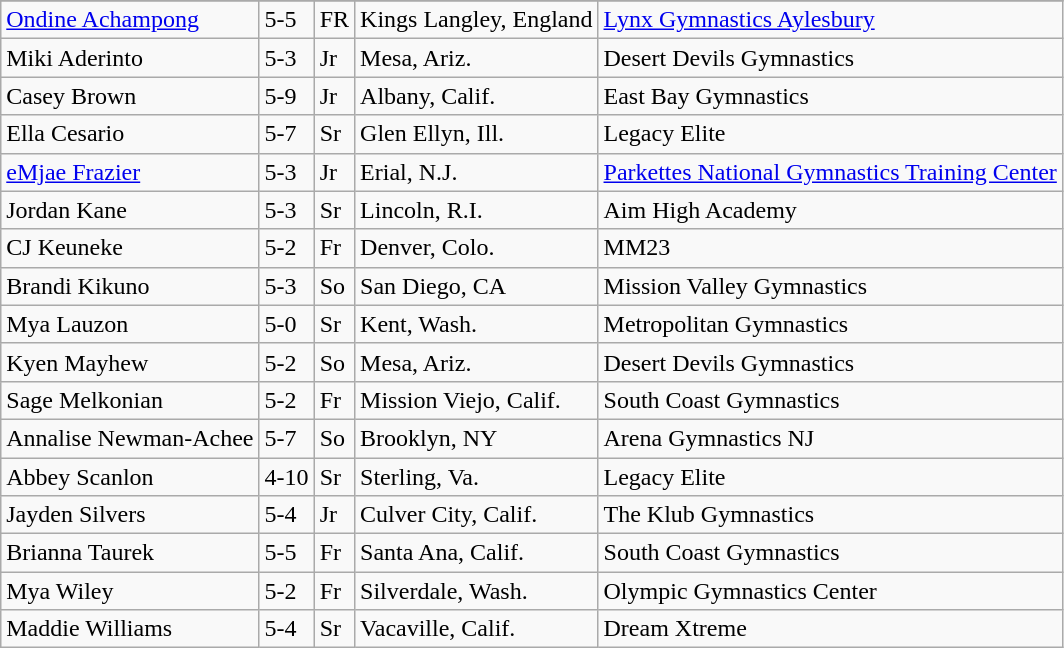<table class="wikitable">
<tr>
</tr>
<tr>
<td><a href='#'>Ondine Achampong</a></td>
<td>5-5</td>
<td>FR</td>
<td>Kings Langley, England</td>
<td><a href='#'>Lynx Gymnastics Aylesbury</a></td>
</tr>
<tr>
<td>Miki Aderinto</td>
<td>5-3</td>
<td>Jr</td>
<td>Mesa, Ariz.</td>
<td>Desert Devils Gymnastics</td>
</tr>
<tr>
<td>Casey Brown</td>
<td>5-9</td>
<td>Jr</td>
<td>Albany, Calif.</td>
<td>East Bay Gymnastics</td>
</tr>
<tr>
<td>Ella Cesario</td>
<td>5-7</td>
<td>Sr</td>
<td>Glen Ellyn, Ill.</td>
<td>Legacy Elite</td>
</tr>
<tr>
<td><a href='#'>eMjae Frazier</a></td>
<td>5-3</td>
<td>Jr</td>
<td>Erial, N.J.</td>
<td><a href='#'>Parkettes National Gymnastics Training Center</a></td>
</tr>
<tr>
<td>Jordan Kane</td>
<td>5-3</td>
<td>Sr</td>
<td>Lincoln, R.I.</td>
<td>Aim High Academy</td>
</tr>
<tr>
<td>CJ Keuneke</td>
<td>5-2</td>
<td>Fr</td>
<td>Denver, Colo.</td>
<td>MM23</td>
</tr>
<tr>
<td>Brandi Kikuno</td>
<td>5-3</td>
<td>So</td>
<td>San Diego, CA</td>
<td>Mission Valley Gymnastics</td>
</tr>
<tr>
<td>Mya Lauzon</td>
<td>5-0</td>
<td>Sr</td>
<td>Kent, Wash.</td>
<td>Metropolitan Gymnastics</td>
</tr>
<tr>
<td>Kyen Mayhew</td>
<td>5-2</td>
<td>So</td>
<td>Mesa, Ariz.</td>
<td>Desert Devils Gymnastics</td>
</tr>
<tr>
<td>Sage Melkonian</td>
<td>5-2</td>
<td>Fr</td>
<td>Mission Viejo, Calif.</td>
<td>South Coast Gymnastics</td>
</tr>
<tr>
<td>Annalise Newman-Achee</td>
<td>5-7</td>
<td>So</td>
<td>Brooklyn, NY</td>
<td>Arena Gymnastics NJ</td>
</tr>
<tr>
<td>Abbey Scanlon</td>
<td>4-10</td>
<td>Sr</td>
<td>Sterling, Va.</td>
<td>Legacy Elite</td>
</tr>
<tr>
<td>Jayden Silvers</td>
<td>5-4</td>
<td>Jr</td>
<td>Culver City, Calif.</td>
<td>The Klub Gymnastics</td>
</tr>
<tr>
<td>Brianna Taurek</td>
<td>5-5</td>
<td>Fr</td>
<td>Santa Ana, Calif.</td>
<td>South Coast Gymnastics</td>
</tr>
<tr>
<td>Mya Wiley</td>
<td>5-2</td>
<td>Fr</td>
<td>Silverdale, Wash.</td>
<td>Olympic Gymnastics Center</td>
</tr>
<tr>
<td>Maddie Williams</td>
<td>5-4</td>
<td>Sr</td>
<td>Vacaville, Calif.</td>
<td>Dream Xtreme</td>
</tr>
</table>
